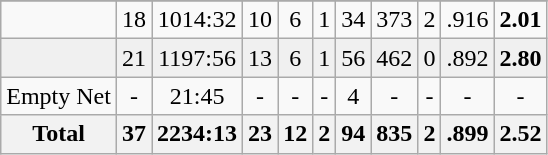<table class="wikitable sortable">
<tr align="center">
</tr>
<tr align="center" bgcolor="">
<td></td>
<td>18</td>
<td>1014:32</td>
<td>10</td>
<td>6</td>
<td>1</td>
<td>34</td>
<td>373</td>
<td>2</td>
<td>.916</td>
<td><strong>2.01</strong></td>
</tr>
<tr align="center" bgcolor="f0f0f0">
<td></td>
<td>21</td>
<td>1197:56</td>
<td>13</td>
<td>6</td>
<td>1</td>
<td>56</td>
<td>462</td>
<td>0</td>
<td>.892</td>
<td><strong>2.80</strong></td>
</tr>
<tr align="center" bgcolor="">
<td>Empty Net</td>
<td>-</td>
<td>21:45</td>
<td>-</td>
<td>-</td>
<td>-</td>
<td>4</td>
<td>-</td>
<td>-</td>
<td>-</td>
<td>-</td>
</tr>
<tr>
<th>Total</th>
<th>37</th>
<th>2234:13</th>
<th>23</th>
<th>12</th>
<th>2</th>
<th>94</th>
<th>835</th>
<th>2</th>
<th>.899</th>
<th>2.52</th>
</tr>
</table>
